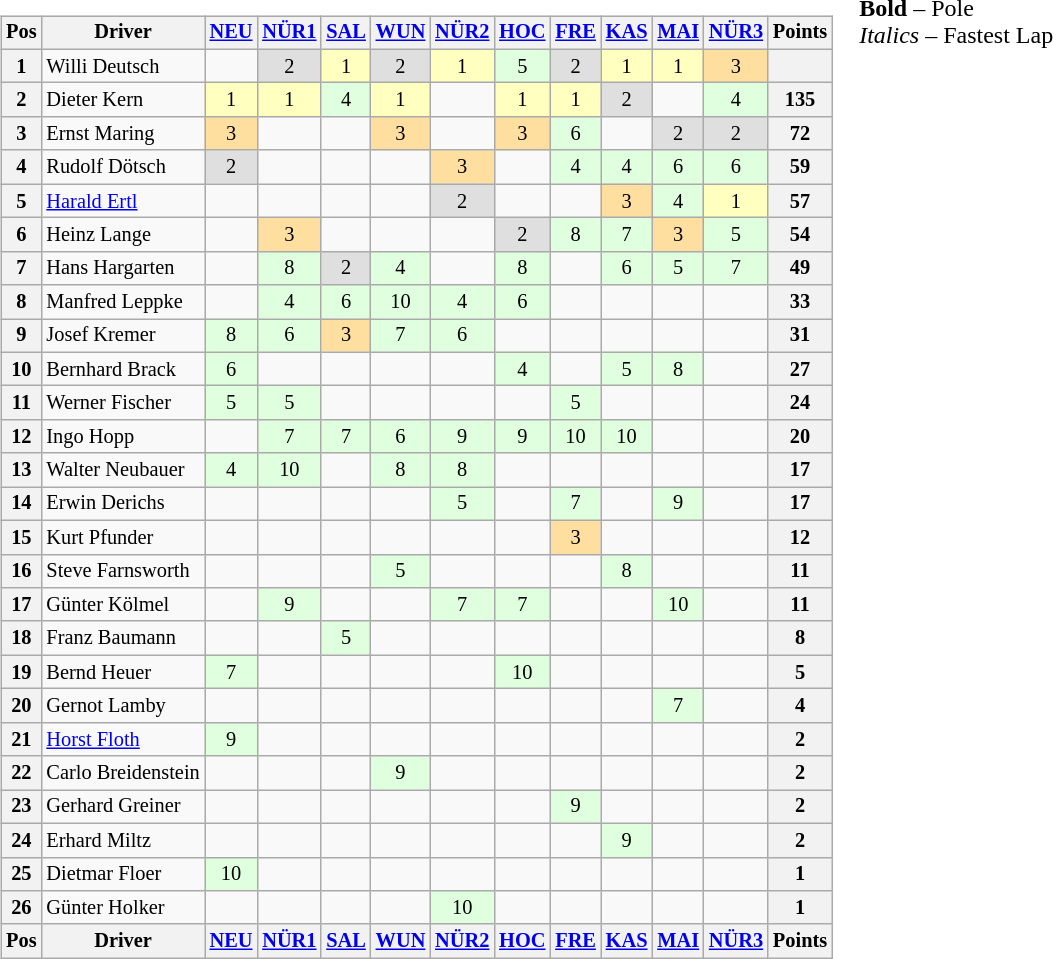<table>
<tr>
<td><br><table class="wikitable" style="font-size: 85%; text-align:center">
<tr valign="top">
<th valign="middle">Pos</th>
<th valign="middle">Driver</th>
<th><a href='#'>NEU</a></th>
<th><a href='#'>NÜR1</a></th>
<th><a href='#'>SAL</a></th>
<th><a href='#'>WUN</a></th>
<th><a href='#'>NÜR2</a></th>
<th><a href='#'>HOC</a></th>
<th><a href='#'>FRE</a></th>
<th><a href='#'>KAS</a></th>
<th><a href='#'>MAI</a></th>
<th><a href='#'>NÜR3</a></th>
<th valign="middle">Points</th>
</tr>
<tr>
<th>1</th>
<td align=left> Willi Deutsch</td>
<td></td>
<td style="background:#DFDFDF;">2</td>
<td style="background:#FFFFBF;">1</td>
<td style="background:#DFDFDF;">2</td>
<td style="background:#FFFFBF;">1</td>
<td style="background:#DFFFDF;">5</td>
<td style="background:#DFDFDF;">2</td>
<td style="background:#FFFFBF;">1</td>
<td style="background:#FFFFBF;">1</td>
<td style="background:#FFDF9F;">3</td>
<th></th>
</tr>
<tr>
<th>2</th>
<td align=left> Dieter Kern</td>
<td style="background:#FFFFBF;">1</td>
<td style="background:#FFFFBF;">1</td>
<td style="background:#DFFFDF;">4</td>
<td style="background:#FFFFBF;">1</td>
<td></td>
<td style="background:#FFFFBF;">1</td>
<td style="background:#FFFFBF;">1</td>
<td style="background:#DFDFDF;">2</td>
<td></td>
<td style="background:#DFFFDF;">4</td>
<th>135</th>
</tr>
<tr>
<th>3</th>
<td align=left> Ernst Maring</td>
<td style="background:#FFDF9F;">3</td>
<td></td>
<td></td>
<td style="background:#FFDF9F;">3</td>
<td></td>
<td style="background:#FFDF9F;">3</td>
<td style="background:#DFFFDF;">6</td>
<td></td>
<td style="background:#DFDFDF;">2</td>
<td style="background:#DFDFDF;">2</td>
<th>72</th>
</tr>
<tr>
<th>4</th>
<td align=left> Rudolf Dötsch</td>
<td style="background:#DFDFDF;">2</td>
<td></td>
<td></td>
<td></td>
<td style="background:#FFDF9F;">3</td>
<td></td>
<td style="background:#DFFFDF;">4</td>
<td style="background:#DFFFDF;">4</td>
<td style="background:#DFFFDF;">6</td>
<td style="background:#DFFFDF;">6</td>
<th>59</th>
</tr>
<tr>
<th>5</th>
<td align=left> <a href='#'>Harald Ertl</a></td>
<td></td>
<td></td>
<td></td>
<td></td>
<td style="background:#DFDFDF;">2</td>
<td></td>
<td></td>
<td style="background:#FFDF9F;">3</td>
<td style="background:#DFFFDF;">4</td>
<td style="background:#FFFFBF;">1</td>
<th>57</th>
</tr>
<tr>
<th>6</th>
<td align=left> Heinz Lange</td>
<td></td>
<td style="background:#FFDF9F;">3</td>
<td></td>
<td></td>
<td></td>
<td style="background:#DFDFDF;">2</td>
<td style="background:#DFFFDF;">8</td>
<td style="background:#DFFFDF;">7</td>
<td style="background:#FFDF9F;">3</td>
<td style="background:#DFFFDF;">5</td>
<th>54</th>
</tr>
<tr>
<th>7</th>
<td align=left> Hans Hargarten</td>
<td></td>
<td style="background:#DFFFDF;">8</td>
<td style="background:#DFDFDF;">2</td>
<td style="background:#DFFFDF;">4</td>
<td></td>
<td style="background:#DFFFDF;">8</td>
<td></td>
<td style="background:#DFFFDF;">6</td>
<td style="background:#DFFFDF;">5</td>
<td style="background:#DFFFDF;">7</td>
<th>49</th>
</tr>
<tr>
<th>8</th>
<td align=left> Manfred Leppke</td>
<td></td>
<td style="background:#DFFFDF;">4</td>
<td style="background:#DFFFDF;">6</td>
<td style="background:#DFFFDF;">10</td>
<td style="background:#DFFFDF;">4</td>
<td style="background:#DFFFDF;">6</td>
<td></td>
<td></td>
<td></td>
<td></td>
<th>33</th>
</tr>
<tr>
<th>9</th>
<td align=left> Josef Kremer</td>
<td style="background:#DFFFDF;">8</td>
<td style="background:#DFFFDF;">6</td>
<td style="background:#FFDF9F;">3</td>
<td style="background:#DFFFDF;">7</td>
<td style="background:#DFFFDF;">6</td>
<td></td>
<td></td>
<td></td>
<td></td>
<td></td>
<th>31</th>
</tr>
<tr>
<th>10</th>
<td align=left> Bernhard Brack</td>
<td style="background:#DFFFDF;">6</td>
<td></td>
<td></td>
<td></td>
<td></td>
<td style="background:#DFFFDF;">4</td>
<td></td>
<td style="background:#DFFFDF;">5</td>
<td style="background:#DFFFDF;">8</td>
<td></td>
<th>27</th>
</tr>
<tr>
<th>11</th>
<td align=left> Werner Fischer</td>
<td style="background:#DFFFDF;">5</td>
<td style="background:#DFFFDF;">5</td>
<td></td>
<td></td>
<td></td>
<td></td>
<td style="background:#DFFFDF;">5</td>
<td></td>
<td></td>
<td></td>
<th>24</th>
</tr>
<tr>
<th>12</th>
<td align=left> Ingo Hopp</td>
<td></td>
<td style="background:#DFFFDF;">7</td>
<td style="background:#DFFFDF;">7</td>
<td style="background:#DFFFDF;">6</td>
<td style="background:#DFFFDF;">9</td>
<td style="background:#DFFFDF;">9</td>
<td style="background:#DFFFDF;">10</td>
<td style="background:#DFFFDF;">10</td>
<td></td>
<td></td>
<th>20</th>
</tr>
<tr>
<th>13</th>
<td align=left> Walter Neubauer</td>
<td style="background:#DFFFDF;">4</td>
<td style="background:#DFFFDF;">10</td>
<td></td>
<td style="background:#DFFFDF;">8</td>
<td style="background:#DFFFDF;">8</td>
<td></td>
<td></td>
<td></td>
<td></td>
<td></td>
<th>17</th>
</tr>
<tr>
<th>14</th>
<td align=left> Erwin Derichs</td>
<td></td>
<td></td>
<td></td>
<td></td>
<td style="background:#DFFFDF;">5</td>
<td></td>
<td style="background:#DFFFDF;">7</td>
<td></td>
<td style="background:#DFFFDF;">9</td>
<td></td>
<th>17</th>
</tr>
<tr>
<th>15</th>
<td align=left> Kurt Pfunder</td>
<td></td>
<td></td>
<td></td>
<td></td>
<td></td>
<td></td>
<td style="background:#FFDF9F;">3</td>
<td></td>
<td></td>
<td></td>
<th>12</th>
</tr>
<tr>
<th>16</th>
<td align=left> Steve Farnsworth</td>
<td></td>
<td></td>
<td></td>
<td style="background:#DFFFDF;">5</td>
<td></td>
<td></td>
<td></td>
<td style="background:#DFFFDF;">8</td>
<td></td>
<td></td>
<th>11</th>
</tr>
<tr>
<th>17</th>
<td align=left> Günter Kölmel</td>
<td></td>
<td style="background:#DFFFDF;">9</td>
<td></td>
<td></td>
<td style="background:#DFFFDF;">7</td>
<td style="background:#DFFFDF;">7</td>
<td></td>
<td></td>
<td style="background:#DFFFDF;">10</td>
<td></td>
<th>11</th>
</tr>
<tr>
<th>18</th>
<td align=left> Franz Baumann</td>
<td></td>
<td></td>
<td style="background:#DFFFDF;">5</td>
<td></td>
<td></td>
<td></td>
<td></td>
<td></td>
<td></td>
<td></td>
<th>8</th>
</tr>
<tr>
<th>19</th>
<td align=left> Bernd Heuer</td>
<td style="background:#DFFFDF;">7</td>
<td></td>
<td></td>
<td></td>
<td></td>
<td style="background:#DFFFDF;">10</td>
<td></td>
<td></td>
<td></td>
<td></td>
<th>5</th>
</tr>
<tr>
<th>20</th>
<td align=left> Gernot Lamby</td>
<td></td>
<td></td>
<td></td>
<td></td>
<td></td>
<td></td>
<td></td>
<td></td>
<td style="background:#DFFFDF;">7</td>
<td></td>
<th>4</th>
</tr>
<tr>
<th>21</th>
<td align=left> <a href='#'>Horst Floth</a></td>
<td style="background:#DFFFDF;">9</td>
<td></td>
<td></td>
<td></td>
<td></td>
<td></td>
<td></td>
<td></td>
<td></td>
<td></td>
<th>2</th>
</tr>
<tr>
<th>22</th>
<td align=left> Carlo Breidenstein</td>
<td></td>
<td></td>
<td></td>
<td style="background:#DFFFDF;">9</td>
<td></td>
<td></td>
<td></td>
<td></td>
<td></td>
<td></td>
<th>2</th>
</tr>
<tr>
<th>23</th>
<td align=left> Gerhard Greiner</td>
<td></td>
<td></td>
<td></td>
<td></td>
<td></td>
<td></td>
<td style="background:#DFFFDF;">9</td>
<td></td>
<td></td>
<td></td>
<th>2</th>
</tr>
<tr>
<th>24</th>
<td align=left> Erhard Miltz</td>
<td></td>
<td></td>
<td></td>
<td></td>
<td></td>
<td></td>
<td></td>
<td style="background:#DFFFDF;">9</td>
<td></td>
<td></td>
<th>2</th>
</tr>
<tr>
<th>25</th>
<td align=left> Dietmar Floer</td>
<td style="background:#DFFFDF;">10</td>
<td></td>
<td></td>
<td></td>
<td></td>
<td></td>
<td></td>
<td></td>
<td></td>
<td></td>
<th>1</th>
</tr>
<tr>
<th>26</th>
<td align=left> Günter Holker</td>
<td></td>
<td></td>
<td></td>
<td></td>
<td style="background:#DFFFDF;">10</td>
<td></td>
<td></td>
<td></td>
<td></td>
<td></td>
<th>1</th>
</tr>
<tr valign="top">
<th valign="middle">Pos</th>
<th valign="middle">Driver</th>
<th><a href='#'>NEU</a></th>
<th><a href='#'>NÜR1</a></th>
<th><a href='#'>SAL</a></th>
<th><a href='#'>WUN</a></th>
<th><a href='#'>NÜR2</a></th>
<th><a href='#'>HOC</a></th>
<th><a href='#'>FRE</a></th>
<th><a href='#'>KAS</a></th>
<th><a href='#'>MAI</a></th>
<th><a href='#'>NÜR3</a></th>
<th valign="middle">Points</th>
</tr>
</table>
</td>
<td valign="top"><br>
<span><strong>Bold</strong> – Pole<br>
<em>Italics</em> – Fastest Lap</span></td>
</tr>
</table>
